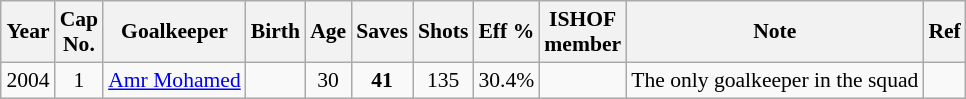<table class="wikitable sortable" style="text-align: center; font-size: 90%; margin-left: 1em;">
<tr>
<th>Year</th>
<th class="unsortable">Cap<br>No.</th>
<th>Goalkeeper</th>
<th>Birth</th>
<th>Age</th>
<th>Saves</th>
<th>Shots</th>
<th>Eff %</th>
<th>ISHOF<br>member</th>
<th>Note</th>
<th class="unsortable">Ref</th>
</tr>
<tr>
<td style="text-align: left;">2004</td>
<td>1</td>
<td style="text-align: left;" data-sort-value="Mohamed, Amr"><a href='#'>Amr Mohamed</a></td>
<td></td>
<td>30</td>
<td><strong>41</strong></td>
<td>135</td>
<td>30.4%</td>
<td></td>
<td style="text-align: left;">The only goalkeeper in the squad</td>
<td></td>
</tr>
</table>
